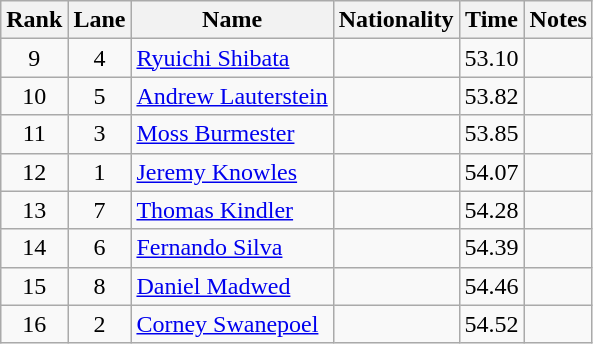<table class="wikitable sortable" style="text-align:center">
<tr>
<th>Rank</th>
<th>Lane</th>
<th>Name</th>
<th>Nationality</th>
<th>Time</th>
<th>Notes</th>
</tr>
<tr>
<td>9</td>
<td>4</td>
<td align=left><a href='#'>Ryuichi Shibata</a></td>
<td align=left></td>
<td>53.10</td>
<td></td>
</tr>
<tr>
<td>10</td>
<td>5</td>
<td align=left><a href='#'>Andrew Lauterstein</a></td>
<td align=left></td>
<td>53.82</td>
<td></td>
</tr>
<tr>
<td>11</td>
<td>3</td>
<td align=left><a href='#'>Moss Burmester</a></td>
<td align=left></td>
<td>53.85</td>
<td></td>
</tr>
<tr>
<td>12</td>
<td>1</td>
<td align=left><a href='#'>Jeremy Knowles</a></td>
<td align=left></td>
<td>54.07</td>
<td></td>
</tr>
<tr>
<td>13</td>
<td>7</td>
<td align=left><a href='#'>Thomas Kindler</a></td>
<td align=left></td>
<td>54.28</td>
<td></td>
</tr>
<tr>
<td>14</td>
<td>6</td>
<td align=left><a href='#'>Fernando Silva</a></td>
<td align=left></td>
<td>54.39</td>
<td></td>
</tr>
<tr>
<td>15</td>
<td>8</td>
<td align=left><a href='#'>Daniel Madwed</a></td>
<td align=left></td>
<td>54.46</td>
<td></td>
</tr>
<tr>
<td>16</td>
<td>2</td>
<td align=left><a href='#'>Corney Swanepoel</a></td>
<td align=left></td>
<td>54.52</td>
<td></td>
</tr>
</table>
